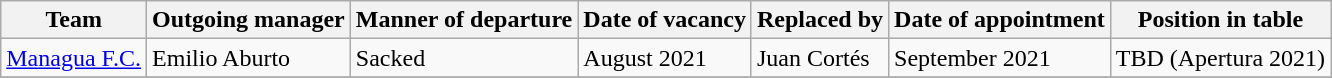<table class="wikitable">
<tr>
<th>Team</th>
<th>Outgoing manager</th>
<th>Manner of departure</th>
<th>Date of vacancy</th>
<th>Replaced by</th>
<th>Date of appointment</th>
<th>Position in table</th>
</tr>
<tr>
<td><a href='#'>Managua F.C.</a></td>
<td> Emilio Aburto</td>
<td>Sacked</td>
<td>August 2021</td>
<td> Juan Cortés</td>
<td>September 2021</td>
<td>TBD (Apertura 2021)</td>
</tr>
<tr>
</tr>
</table>
